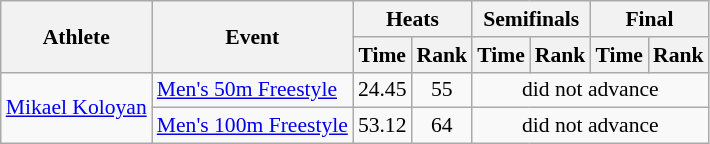<table class=wikitable style="font-size:90%">
<tr>
<th rowspan="2">Athlete</th>
<th rowspan="2">Event</th>
<th colspan="2">Heats</th>
<th colspan="2">Semifinals</th>
<th colspan="2">Final</th>
</tr>
<tr>
<th>Time</th>
<th>Rank</th>
<th>Time</th>
<th>Rank</th>
<th>Time</th>
<th>Rank</th>
</tr>
<tr>
<td rowspan="2"><a href='#'>Mikael Koloyan</a></td>
<td><a href='#'>Men's 50m Freestyle</a></td>
<td align=center>24.45</td>
<td align=center>55</td>
<td align=center colspan=4>did not advance</td>
</tr>
<tr>
<td><a href='#'>Men's 100m Freestyle</a></td>
<td align=center>53.12</td>
<td align=center>64</td>
<td align=center colspan=4>did not advance</td>
</tr>
</table>
